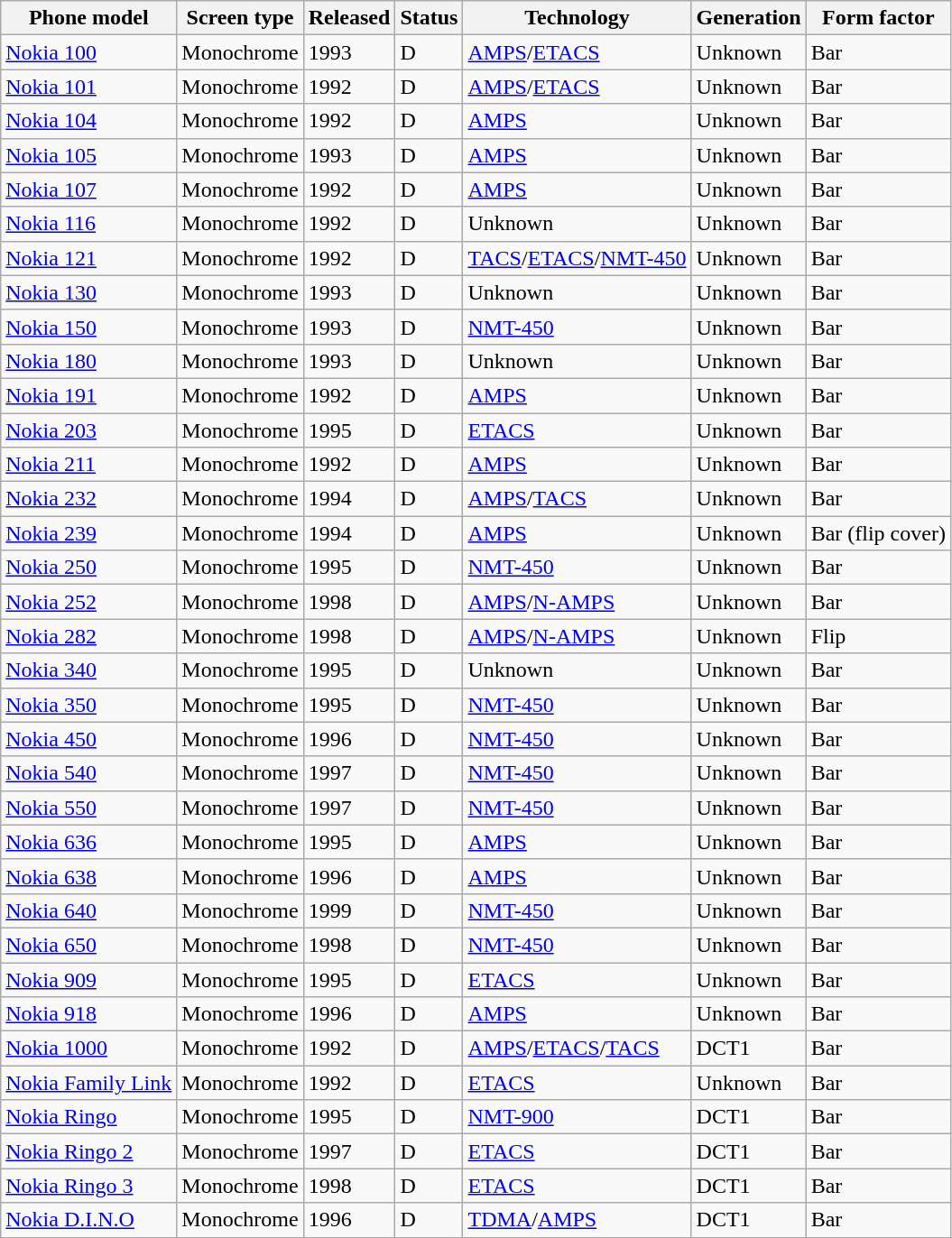<table class="wikitable sortable">
<tr>
<th>Phone model</th>
<th>Screen type</th>
<th>Released</th>
<th>Status</th>
<th>Technology</th>
<th>Generation</th>
<th>Form factor</th>
</tr>
<tr>
<td><a href='#'>Nokia 100</a></td>
<td>Monochrome</td>
<td>1993</td>
<td>D</td>
<td><a href='#'>AMPS</a>/<a href='#'>ETACS</a></td>
<td>Unknown</td>
<td>Bar</td>
</tr>
<tr>
<td><a href='#'>Nokia 101</a></td>
<td>Monochrome</td>
<td>1992</td>
<td>D</td>
<td><a href='#'>AMPS</a>/<a href='#'>ETACS</a></td>
<td>Unknown</td>
<td>Bar</td>
</tr>
<tr>
<td><a href='#'>Nokia 104</a></td>
<td>Monochrome</td>
<td>1992</td>
<td>D</td>
<td><a href='#'>AMPS</a></td>
<td>Unknown</td>
<td>Bar</td>
</tr>
<tr>
<td><a href='#'>Nokia 105</a></td>
<td>Monochrome</td>
<td>1993</td>
<td>D</td>
<td><a href='#'>AMPS</a></td>
<td>Unknown</td>
<td>Bar</td>
</tr>
<tr>
<td><a href='#'>Nokia 107</a></td>
<td>Monochrome</td>
<td>1992</td>
<td>D</td>
<td><a href='#'>AMPS</a></td>
<td>Unknown</td>
<td>Bar</td>
</tr>
<tr>
<td><a href='#'>Nokia 116</a></td>
<td>Monochrome</td>
<td>1992</td>
<td>D</td>
<td>Unknown</td>
<td>Unknown</td>
<td>Bar</td>
</tr>
<tr>
<td><a href='#'>Nokia 121</a></td>
<td>Monochrome</td>
<td>1992</td>
<td>D</td>
<td><a href='#'>TACS</a>/<a href='#'>ETACS</a>/<a href='#'>NMT-450</a></td>
<td>Unknown</td>
<td>Bar</td>
</tr>
<tr>
<td><a href='#'>Nokia 130</a></td>
<td>Monochrome</td>
<td>1993</td>
<td>D</td>
<td>Unknown</td>
<td>Unknown</td>
<td>Bar</td>
</tr>
<tr>
<td><a href='#'>Nokia 150</a></td>
<td>Monochrome</td>
<td>1993</td>
<td>D</td>
<td><a href='#'>NMT-450</a></td>
<td>Unknown</td>
<td>Bar</td>
</tr>
<tr>
<td><a href='#'>Nokia 180</a></td>
<td>Monochrome</td>
<td>1993</td>
<td>D</td>
<td>Unknown</td>
<td>Unknown</td>
<td>Bar</td>
</tr>
<tr>
<td><a href='#'>Nokia 191</a></td>
<td>Monochrome</td>
<td>1992</td>
<td>D</td>
<td><a href='#'>AMPS</a></td>
<td>Unknown</td>
<td>Bar</td>
</tr>
<tr>
<td><a href='#'>Nokia 203</a></td>
<td>Monochrome</td>
<td>1995</td>
<td>D</td>
<td><a href='#'>ETACS</a></td>
<td>Unknown</td>
<td>Bar</td>
</tr>
<tr>
<td><a href='#'>Nokia 211</a></td>
<td>Monochrome</td>
<td>1992</td>
<td>D</td>
<td><a href='#'>AMPS</a></td>
<td>Unknown</td>
<td>Bar</td>
</tr>
<tr>
<td><a href='#'>Nokia 232</a></td>
<td>Monochrome</td>
<td>1994</td>
<td>D</td>
<td><a href='#'>AMPS</a>/<a href='#'>TACS</a></td>
<td>Unknown</td>
<td>Bar</td>
</tr>
<tr>
<td><a href='#'>Nokia 239</a></td>
<td>Monochrome</td>
<td>1994</td>
<td>D</td>
<td><a href='#'>AMPS</a></td>
<td>Unknown</td>
<td>Bar (flip cover)</td>
</tr>
<tr>
<td><a href='#'>Nokia 250</a></td>
<td>Monochrome</td>
<td>1995</td>
<td>D</td>
<td><a href='#'>NMT-450</a></td>
<td>Unknown</td>
<td>Bar</td>
</tr>
<tr>
<td><a href='#'>Nokia 252</a></td>
<td>Monochrome</td>
<td>1998</td>
<td>D</td>
<td><a href='#'>AMPS</a>/<a href='#'>N-AMPS</a></td>
<td>Unknown</td>
<td>Bar</td>
</tr>
<tr>
<td><a href='#'>Nokia 282</a></td>
<td>Monochrome</td>
<td>1998</td>
<td>D</td>
<td><a href='#'>AMPS</a>/<a href='#'>N-AMPS</a></td>
<td>Unknown</td>
<td>Flip</td>
</tr>
<tr>
<td><a href='#'>Nokia 340</a></td>
<td>Monochrome</td>
<td>1995</td>
<td>D</td>
<td>Unknown</td>
<td>Unknown</td>
<td>Bar</td>
</tr>
<tr>
<td><a href='#'>Nokia 350</a></td>
<td>Monochrome</td>
<td>1995</td>
<td>D</td>
<td><a href='#'>NMT-450</a></td>
<td>Unknown</td>
<td>Bar</td>
</tr>
<tr>
<td><a href='#'>Nokia 450</a></td>
<td>Monochrome</td>
<td>1996</td>
<td>D</td>
<td><a href='#'>NMT-450</a></td>
<td>Unknown</td>
<td>Bar</td>
</tr>
<tr>
<td><a href='#'>Nokia 540</a></td>
<td>Monochrome</td>
<td>1997</td>
<td>D</td>
<td><a href='#'>NMT-450</a></td>
<td>Unknown</td>
<td>Bar</td>
</tr>
<tr>
<td><a href='#'>Nokia 550</a></td>
<td>Monochrome</td>
<td>1997</td>
<td>D</td>
<td><a href='#'>NMT-450</a></td>
<td>Unknown</td>
<td>Bar</td>
</tr>
<tr>
<td><a href='#'>Nokia 636</a></td>
<td>Monochrome</td>
<td>1995</td>
<td>D</td>
<td><a href='#'>AMPS</a></td>
<td>Unknown</td>
<td>Bar</td>
</tr>
<tr>
<td><a href='#'>Nokia 638</a></td>
<td>Monochrome</td>
<td>1996</td>
<td>D</td>
<td><a href='#'>AMPS</a></td>
<td>Unknown</td>
<td>Bar</td>
</tr>
<tr>
<td><a href='#'>Nokia 640</a></td>
<td>Monochrome</td>
<td>1999</td>
<td>D</td>
<td><a href='#'>NMT-450</a></td>
<td>Unknown</td>
<td>Bar</td>
</tr>
<tr>
<td><a href='#'>Nokia 650</a></td>
<td>Monochrome</td>
<td>1998</td>
<td>D</td>
<td><a href='#'>NMT-450</a></td>
<td>Unknown</td>
<td>Bar</td>
</tr>
<tr>
<td><a href='#'>Nokia 909</a></td>
<td>Monochrome</td>
<td>1995</td>
<td>D</td>
<td><a href='#'>ETACS</a></td>
<td>Unknown</td>
<td>Bar</td>
</tr>
<tr>
<td><a href='#'>Nokia 918</a></td>
<td>Monochrome</td>
<td>1996</td>
<td>D</td>
<td><a href='#'>AMPS</a></td>
<td>Unknown</td>
<td>Bar</td>
</tr>
<tr>
<td><a href='#'>Nokia 1000</a></td>
<td>Monochrome</td>
<td>1992</td>
<td>D</td>
<td><a href='#'>AMPS</a>/<a href='#'>ETACS</a>/<a href='#'>TACS</a></td>
<td>DCT1</td>
<td>Bar</td>
</tr>
<tr>
<td><a href='#'>Nokia Family Link</a></td>
<td>Monochrome</td>
<td>1992</td>
<td>D</td>
<td><a href='#'>ETACS</a></td>
<td>Unknown</td>
<td>Bar</td>
</tr>
<tr>
<td><a href='#'>Nokia Ringo</a></td>
<td>Monochrome</td>
<td>1995</td>
<td>D</td>
<td><a href='#'>NMT-900</a></td>
<td>DCT1</td>
<td>Bar</td>
</tr>
<tr>
<td><a href='#'>Nokia Ringo 2</a></td>
<td>Monochrome</td>
<td>1997</td>
<td>D</td>
<td><a href='#'>ETACS</a></td>
<td>DCT1</td>
<td>Bar</td>
</tr>
<tr>
<td><a href='#'>Nokia Ringo 3</a></td>
<td>Monochrome</td>
<td>1998</td>
<td>D</td>
<td><a href='#'>ETACS</a></td>
<td>DCT1</td>
<td>Bar</td>
</tr>
<tr>
<td><a href='#'>Nokia D.I.N.O</a></td>
<td>Monochrome</td>
<td>1996</td>
<td>D</td>
<td><a href='#'>TDMA</a>/<a href='#'>AMPS</a></td>
<td>DCT1</td>
<td>Bar</td>
</tr>
</table>
